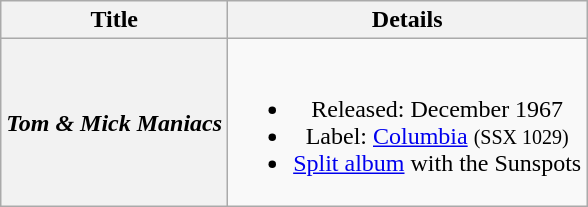<table class="wikitable plainrowheaders" border="1" style="text-align:center;">
<tr>
<th scope="col">Title</th>
<th scope="col">Details</th>
</tr>
<tr>
<th scope="row"><em>Tom & Mick Maniacs</em></th>
<td><br><ul><li>Released: December 1967</li><li>Label: <a href='#'>Columbia</a> <small>(SSX 1029)</small></li><li><a href='#'>Split album</a> with the Sunspots</li></ul></td>
</tr>
</table>
